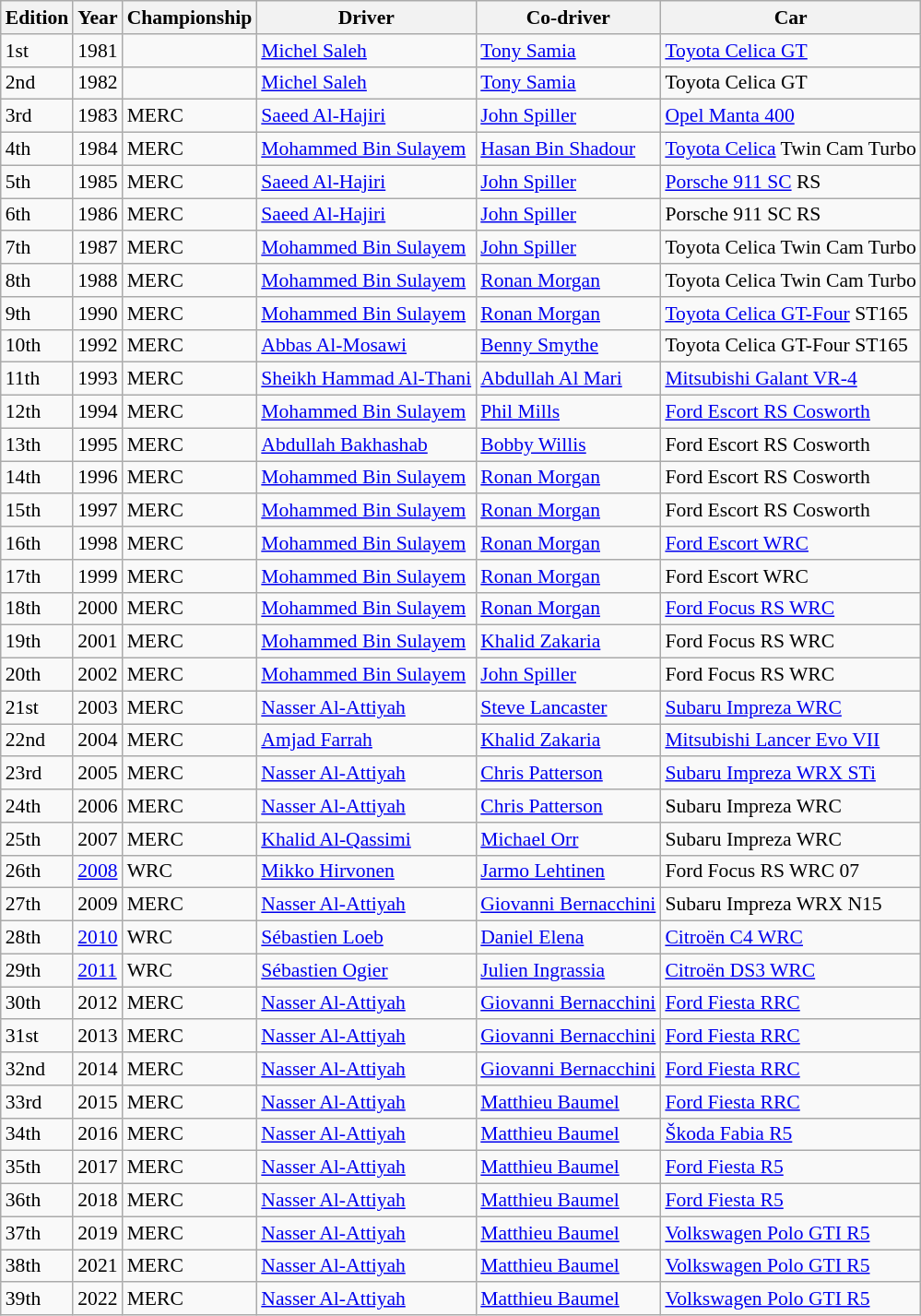<table class="wikitable" style="font-size:90%;">
<tr>
<th>Edition</th>
<th>Year</th>
<th>Championship</th>
<th>Driver</th>
<th>Co-driver</th>
<th>Car</th>
</tr>
<tr>
<td>1st</td>
<td>1981</td>
<td></td>
<td> <a href='#'>Michel Saleh</a></td>
<td> <a href='#'>Tony Samia</a></td>
<td><a href='#'>Toyota Celica GT</a></td>
</tr>
<tr>
<td>2nd</td>
<td>1982</td>
<td></td>
<td> <a href='#'>Michel Saleh</a></td>
<td> <a href='#'>Tony Samia</a></td>
<td>Toyota Celica GT</td>
</tr>
<tr>
<td>3rd</td>
<td>1983</td>
<td>MERC</td>
<td> <a href='#'>Saeed Al-Hajiri</a></td>
<td> <a href='#'>John Spiller</a></td>
<td><a href='#'>Opel Manta 400</a></td>
</tr>
<tr>
<td>4th</td>
<td>1984</td>
<td>MERC</td>
<td> <a href='#'>Mohammed Bin Sulayem</a></td>
<td> <a href='#'>Hasan Bin Shadour</a></td>
<td><a href='#'>Toyota Celica</a> Twin Cam Turbo</td>
</tr>
<tr>
<td>5th</td>
<td>1985</td>
<td>MERC</td>
<td> <a href='#'>Saeed Al-Hajiri</a></td>
<td> <a href='#'>John Spiller</a></td>
<td><a href='#'>Porsche 911 SC</a> RS</td>
</tr>
<tr>
<td>6th</td>
<td>1986</td>
<td>MERC</td>
<td> <a href='#'>Saeed Al-Hajiri</a></td>
<td> <a href='#'>John Spiller</a></td>
<td>Porsche 911 SC RS</td>
</tr>
<tr>
<td>7th</td>
<td>1987</td>
<td>MERC</td>
<td> <a href='#'>Mohammed Bin Sulayem</a></td>
<td> <a href='#'>John Spiller</a></td>
<td>Toyota Celica Twin Cam Turbo</td>
</tr>
<tr>
<td>8th</td>
<td>1988</td>
<td>MERC</td>
<td> <a href='#'>Mohammed Bin Sulayem</a></td>
<td> <a href='#'>Ronan Morgan</a></td>
<td>Toyota Celica Twin Cam Turbo</td>
</tr>
<tr>
<td>9th</td>
<td>1990</td>
<td>MERC</td>
<td> <a href='#'>Mohammed Bin Sulayem</a></td>
<td> <a href='#'>Ronan Morgan</a></td>
<td><a href='#'>Toyota Celica GT-Four</a> ST165</td>
</tr>
<tr>
<td>10th</td>
<td>1992</td>
<td>MERC</td>
<td> <a href='#'>Abbas Al-Mosawi</a></td>
<td> <a href='#'>Benny Smythe</a></td>
<td>Toyota Celica GT-Four ST165</td>
</tr>
<tr>
<td>11th</td>
<td>1993</td>
<td>MERC</td>
<td> <a href='#'>Sheikh Hammad Al-Thani</a></td>
<td> <a href='#'>Abdullah Al Mari</a></td>
<td><a href='#'>Mitsubishi Galant VR-4</a></td>
</tr>
<tr>
<td>12th</td>
<td>1994</td>
<td>MERC</td>
<td> <a href='#'>Mohammed Bin Sulayem</a></td>
<td> <a href='#'>Phil Mills</a></td>
<td><a href='#'>Ford Escort RS Cosworth</a></td>
</tr>
<tr>
<td>13th</td>
<td>1995</td>
<td>MERC</td>
<td> <a href='#'>Abdullah Bakhashab</a></td>
<td> <a href='#'>Bobby Willis</a></td>
<td>Ford Escort RS Cosworth</td>
</tr>
<tr>
<td>14th</td>
<td>1996</td>
<td>MERC</td>
<td> <a href='#'>Mohammed Bin Sulayem</a></td>
<td> <a href='#'>Ronan Morgan</a></td>
<td>Ford Escort RS Cosworth</td>
</tr>
<tr>
<td>15th</td>
<td>1997</td>
<td>MERC</td>
<td> <a href='#'>Mohammed Bin Sulayem</a></td>
<td> <a href='#'>Ronan Morgan</a></td>
<td>Ford Escort RS Cosworth</td>
</tr>
<tr>
<td>16th</td>
<td>1998</td>
<td>MERC</td>
<td> <a href='#'>Mohammed Bin Sulayem</a></td>
<td> <a href='#'>Ronan Morgan</a></td>
<td><a href='#'>Ford Escort WRC</a></td>
</tr>
<tr>
<td>17th</td>
<td>1999</td>
<td>MERC</td>
<td> <a href='#'>Mohammed Bin Sulayem</a></td>
<td> <a href='#'>Ronan Morgan</a></td>
<td>Ford Escort WRC</td>
</tr>
<tr>
<td>18th</td>
<td>2000</td>
<td>MERC</td>
<td> <a href='#'>Mohammed Bin Sulayem</a></td>
<td> <a href='#'>Ronan Morgan</a></td>
<td><a href='#'>Ford Focus RS WRC</a></td>
</tr>
<tr>
<td>19th</td>
<td>2001</td>
<td>MERC</td>
<td> <a href='#'>Mohammed Bin Sulayem</a></td>
<td> <a href='#'>Khalid Zakaria</a></td>
<td>Ford Focus RS WRC</td>
</tr>
<tr>
<td>20th</td>
<td>2002</td>
<td>MERC</td>
<td> <a href='#'>Mohammed Bin Sulayem</a></td>
<td> <a href='#'>John Spiller</a></td>
<td>Ford Focus RS WRC</td>
</tr>
<tr>
<td>21st</td>
<td>2003</td>
<td>MERC</td>
<td> <a href='#'>Nasser Al-Attiyah</a></td>
<td> <a href='#'>Steve Lancaster</a></td>
<td><a href='#'>Subaru Impreza WRC</a></td>
</tr>
<tr>
<td>22nd</td>
<td>2004</td>
<td>MERC</td>
<td> <a href='#'>Amjad Farrah</a></td>
<td> <a href='#'>Khalid Zakaria</a></td>
<td><a href='#'>Mitsubishi Lancer Evo VII</a></td>
</tr>
<tr>
<td>23rd</td>
<td>2005</td>
<td>MERC</td>
<td> <a href='#'>Nasser Al-Attiyah</a></td>
<td> <a href='#'>Chris Patterson</a></td>
<td><a href='#'>Subaru Impreza WRX STi</a></td>
</tr>
<tr>
<td>24th</td>
<td>2006</td>
<td>MERC</td>
<td> <a href='#'>Nasser Al-Attiyah</a></td>
<td> <a href='#'>Chris Patterson</a></td>
<td>Subaru Impreza WRC</td>
</tr>
<tr>
<td>25th</td>
<td>2007</td>
<td>MERC</td>
<td> <a href='#'>Khalid Al-Qassimi</a></td>
<td> <a href='#'>Michael Orr</a></td>
<td>Subaru Impreza WRC</td>
</tr>
<tr>
<td>26th</td>
<td><a href='#'>2008</a></td>
<td>WRC</td>
<td> <a href='#'>Mikko Hirvonen</a></td>
<td> <a href='#'>Jarmo Lehtinen</a></td>
<td>Ford Focus RS WRC 07</td>
</tr>
<tr>
<td>27th</td>
<td>2009</td>
<td>MERC</td>
<td> <a href='#'>Nasser Al-Attiyah</a></td>
<td> <a href='#'>Giovanni Bernacchini</a></td>
<td>Subaru Impreza WRX N15</td>
</tr>
<tr>
<td>28th</td>
<td><a href='#'>2010</a></td>
<td>WRC</td>
<td> <a href='#'>Sébastien Loeb</a></td>
<td> <a href='#'>Daniel Elena</a></td>
<td><a href='#'>Citroën C4 WRC</a></td>
</tr>
<tr>
<td>29th</td>
<td><a href='#'>2011</a></td>
<td>WRC</td>
<td> <a href='#'>Sébastien Ogier</a></td>
<td> <a href='#'>Julien Ingrassia</a></td>
<td><a href='#'>Citroën DS3 WRC</a></td>
</tr>
<tr>
<td>30th</td>
<td>2012</td>
<td>MERC</td>
<td> <a href='#'>Nasser Al-Attiyah</a></td>
<td> <a href='#'>Giovanni Bernacchini</a></td>
<td><a href='#'>Ford Fiesta RRC</a></td>
</tr>
<tr>
<td>31st</td>
<td>2013</td>
<td>MERC</td>
<td> <a href='#'>Nasser Al-Attiyah</a></td>
<td> <a href='#'>Giovanni Bernacchini</a></td>
<td><a href='#'>Ford Fiesta RRC</a></td>
</tr>
<tr>
<td>32nd</td>
<td>2014</td>
<td>MERC</td>
<td> <a href='#'>Nasser Al-Attiyah</a></td>
<td> <a href='#'>Giovanni Bernacchini</a></td>
<td><a href='#'>Ford Fiesta RRC</a></td>
</tr>
<tr>
<td>33rd</td>
<td>2015</td>
<td>MERC</td>
<td> <a href='#'>Nasser Al-Attiyah</a></td>
<td> <a href='#'>Matthieu Baumel</a></td>
<td><a href='#'>Ford Fiesta RRC</a></td>
</tr>
<tr>
<td>34th</td>
<td>2016</td>
<td>MERC</td>
<td> <a href='#'>Nasser Al-Attiyah</a></td>
<td> <a href='#'>Matthieu Baumel</a></td>
<td><a href='#'>Škoda Fabia R5</a></td>
</tr>
<tr>
<td>35th</td>
<td>2017</td>
<td>MERC</td>
<td> <a href='#'>Nasser Al-Attiyah</a></td>
<td> <a href='#'>Matthieu Baumel</a></td>
<td><a href='#'>Ford Fiesta R5</a></td>
</tr>
<tr>
<td>36th</td>
<td>2018</td>
<td>MERC</td>
<td> <a href='#'>Nasser Al-Attiyah</a></td>
<td> <a href='#'>Matthieu Baumel</a></td>
<td><a href='#'>Ford Fiesta R5</a></td>
</tr>
<tr>
<td>37th</td>
<td>2019</td>
<td>MERC</td>
<td> <a href='#'>Nasser Al-Attiyah</a></td>
<td> <a href='#'>Matthieu Baumel</a></td>
<td><a href='#'>Volkswagen Polo GTI R5</a></td>
</tr>
<tr>
<td>38th</td>
<td>2021</td>
<td>MERC</td>
<td> <a href='#'>Nasser Al-Attiyah</a></td>
<td> <a href='#'>Matthieu Baumel</a></td>
<td><a href='#'>Volkswagen Polo GTI R5</a></td>
</tr>
<tr>
<td>39th</td>
<td>2022</td>
<td>MERC</td>
<td> <a href='#'>Nasser Al-Attiyah</a></td>
<td> <a href='#'>Matthieu Baumel</a></td>
<td><a href='#'>Volkswagen Polo GTI R5</a></td>
</tr>
</table>
